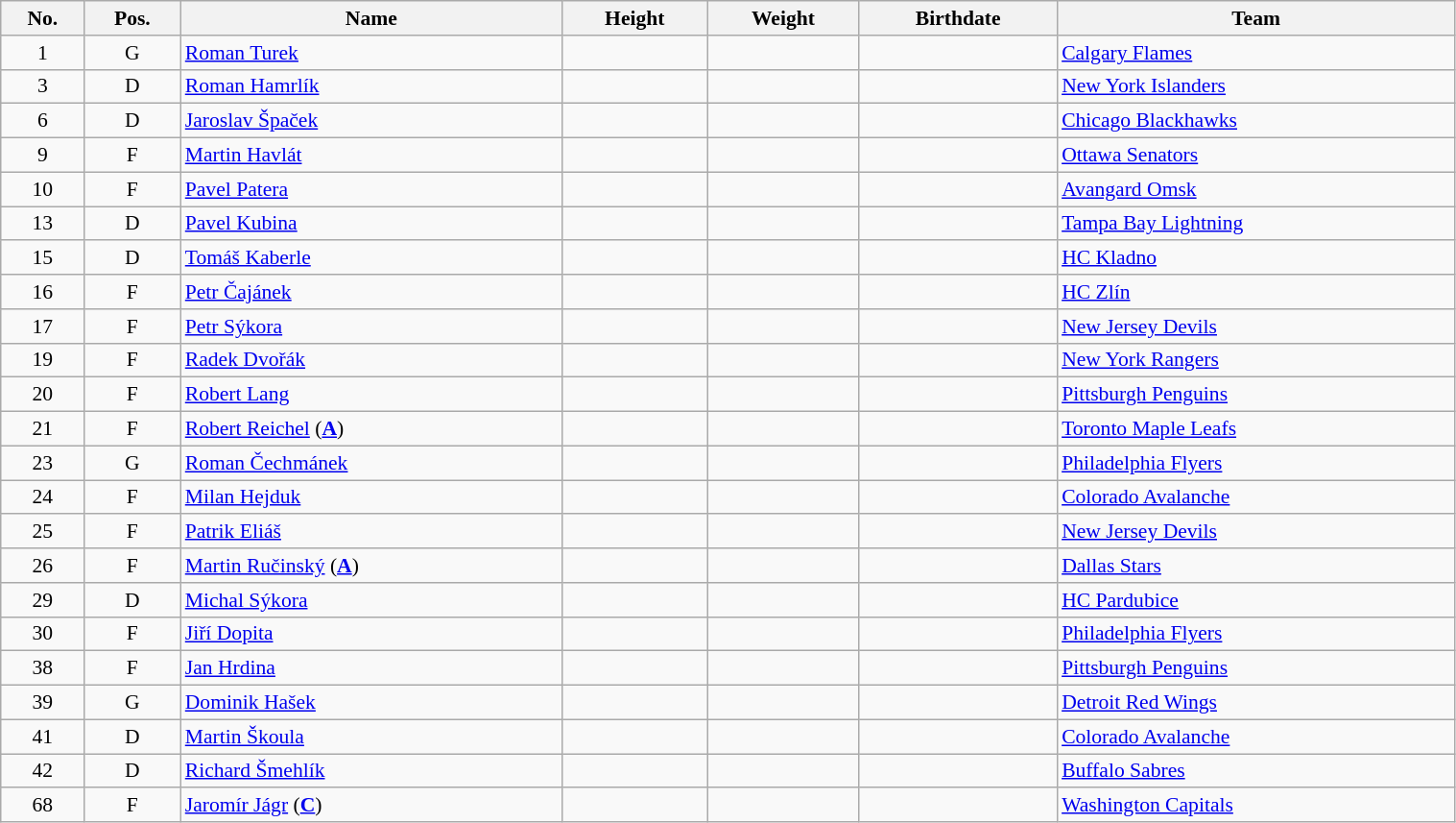<table class="wikitable sortable" width="80%" style="font-size: 90%; text-align: center;">
<tr>
<th>No.</th>
<th>Pos.</th>
<th>Name</th>
<th>Height</th>
<th>Weight</th>
<th>Birthdate</th>
<th>Team</th>
</tr>
<tr>
<td>1</td>
<td>G</td>
<td style="text-align:left;"><a href='#'>Roman Turek</a></td>
<td></td>
<td></td>
<td style="text-align:right;"></td>
<td style="text-align:left;"> <a href='#'>Calgary Flames</a></td>
</tr>
<tr>
<td>3</td>
<td>D</td>
<td style="text-align:left;"><a href='#'>Roman Hamrlík</a></td>
<td></td>
<td></td>
<td style="text-align:right;"></td>
<td style="text-align:left;"> <a href='#'>New York Islanders</a></td>
</tr>
<tr>
<td>6</td>
<td>D</td>
<td style="text-align:left;"><a href='#'>Jaroslav Špaček</a></td>
<td></td>
<td></td>
<td style="text-align:right;"></td>
<td style="text-align:left;"> <a href='#'>Chicago Blackhawks</a></td>
</tr>
<tr>
<td>9</td>
<td>F</td>
<td style="text-align:left;"><a href='#'>Martin Havlát</a></td>
<td></td>
<td></td>
<td style="text-align:right;"></td>
<td style="text-align:left;"> <a href='#'>Ottawa Senators</a></td>
</tr>
<tr>
<td>10</td>
<td>F</td>
<td style="text-align:left;"><a href='#'>Pavel Patera</a></td>
<td></td>
<td></td>
<td style="text-align:right;"></td>
<td style="text-align:left;"> <a href='#'>Avangard Omsk</a></td>
</tr>
<tr>
<td>13</td>
<td>D</td>
<td style="text-align:left;"><a href='#'>Pavel Kubina</a></td>
<td></td>
<td></td>
<td style="text-align:right;"></td>
<td style="text-align:left;"> <a href='#'>Tampa Bay Lightning</a></td>
</tr>
<tr>
<td>15</td>
<td>D</td>
<td style="text-align:left;"><a href='#'>Tomáš Kaberle</a></td>
<td></td>
<td></td>
<td style="text-align:right;"></td>
<td style="text-align:left;"> <a href='#'>HC Kladno</a></td>
</tr>
<tr>
<td>16</td>
<td>F</td>
<td style="text-align:left;"><a href='#'>Petr Čajánek</a></td>
<td></td>
<td></td>
<td style="text-align:right;"></td>
<td style="text-align:left;"> <a href='#'>HC Zlín</a></td>
</tr>
<tr>
<td>17</td>
<td>F</td>
<td style="text-align:left;"><a href='#'>Petr Sýkora</a></td>
<td></td>
<td></td>
<td style="text-align:right;"></td>
<td style="text-align:left;"> <a href='#'>New Jersey Devils</a></td>
</tr>
<tr>
<td>19</td>
<td>F</td>
<td style="text-align:left;"><a href='#'>Radek Dvořák</a></td>
<td></td>
<td></td>
<td style="text-align:right;"></td>
<td style="text-align:left;">  <a href='#'>New York Rangers</a></td>
</tr>
<tr>
<td>20</td>
<td>F</td>
<td style="text-align:left;"><a href='#'>Robert Lang</a></td>
<td></td>
<td></td>
<td style="text-align:right;"></td>
<td style="text-align:left;"> <a href='#'>Pittsburgh Penguins</a></td>
</tr>
<tr>
<td>21</td>
<td>F</td>
<td style="text-align:left;"><a href='#'>Robert Reichel</a> (<strong><a href='#'>A</a></strong>)</td>
<td></td>
<td></td>
<td style="text-align:right;"></td>
<td style="text-align:left;"> <a href='#'>Toronto Maple Leafs</a></td>
</tr>
<tr>
<td>23</td>
<td>G</td>
<td style="text-align:left;"><a href='#'>Roman Čechmánek</a></td>
<td></td>
<td></td>
<td style="text-align:right;"></td>
<td style="text-align:left;"> <a href='#'>Philadelphia Flyers</a></td>
</tr>
<tr>
<td>24</td>
<td>F</td>
<td style="text-align:left;"><a href='#'>Milan Hejduk</a></td>
<td></td>
<td></td>
<td style="text-align:right;"></td>
<td style="text-align:left;"> <a href='#'>Colorado Avalanche</a></td>
</tr>
<tr>
<td>25</td>
<td>F</td>
<td style="text-align:left;"><a href='#'>Patrik Eliáš</a></td>
<td></td>
<td></td>
<td style="text-align:right;"></td>
<td style="text-align:left;"> <a href='#'>New Jersey Devils</a></td>
</tr>
<tr>
<td>26</td>
<td>F</td>
<td style="text-align:left;"><a href='#'>Martin Ručinský</a> (<strong><a href='#'>A</a></strong>)</td>
<td></td>
<td></td>
<td style="text-align:right;"></td>
<td style="text-align:left;"> <a href='#'>Dallas Stars</a></td>
</tr>
<tr>
<td>29</td>
<td>D</td>
<td style="text-align:left;"><a href='#'>Michal Sýkora</a></td>
<td></td>
<td></td>
<td style="text-align:right;"></td>
<td style="text-align:left;"> <a href='#'>HC Pardubice</a></td>
</tr>
<tr>
<td>30</td>
<td>F</td>
<td style="text-align:left;"><a href='#'>Jiří Dopita</a></td>
<td></td>
<td></td>
<td style="text-align:right;"></td>
<td style="text-align:left;"> <a href='#'>Philadelphia Flyers</a></td>
</tr>
<tr>
<td>38</td>
<td>F</td>
<td style="text-align:left;"><a href='#'>Jan Hrdina</a></td>
<td></td>
<td></td>
<td style="text-align:right;"></td>
<td style="text-align:left;"> <a href='#'>Pittsburgh Penguins</a></td>
</tr>
<tr>
<td>39</td>
<td>G</td>
<td style="text-align:left;"><a href='#'>Dominik Hašek</a></td>
<td></td>
<td></td>
<td style="text-align:right;"></td>
<td style="text-align:left;"> <a href='#'>Detroit Red Wings</a></td>
</tr>
<tr>
<td>41</td>
<td>D</td>
<td style="text-align:left;"><a href='#'>Martin Škoula</a></td>
<td></td>
<td></td>
<td style="text-align:right;"></td>
<td style="text-align:left;"> <a href='#'>Colorado Avalanche</a></td>
</tr>
<tr>
<td>42</td>
<td>D</td>
<td style="text-align:left;"><a href='#'>Richard Šmehlík</a></td>
<td></td>
<td></td>
<td style="text-align:right;"></td>
<td style="text-align:left;"> <a href='#'>Buffalo Sabres</a></td>
</tr>
<tr>
<td>68</td>
<td>F</td>
<td style="text-align:left;"><a href='#'>Jaromír Jágr</a> (<strong><a href='#'>C</a></strong>)</td>
<td></td>
<td></td>
<td style="text-align:right;"></td>
<td style="text-align:left;"> <a href='#'>Washington Capitals</a></td>
</tr>
</table>
